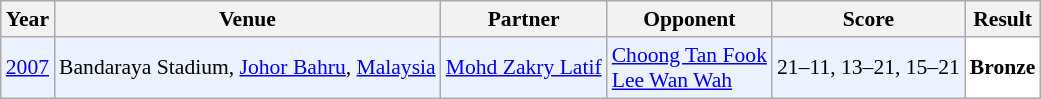<table class="sortable wikitable" style="font-size: 90%;">
<tr>
<th>Year</th>
<th>Venue</th>
<th>Partner</th>
<th>Opponent</th>
<th>Score</th>
<th>Result</th>
</tr>
<tr style="background:#ECF2FF">
<td align="center"><a href='#'>2007</a></td>
<td>Bandaraya Stadium, <a href='#'>Johor Bahru</a>, <a href='#'>Malaysia</a></td>
<td> <a href='#'>Mohd Zakry Latif</a></td>
<td> <a href='#'>Choong Tan Fook</a><br> <a href='#'>Lee Wan Wah</a></td>
<td>21–11, 13–21, 15–21</td>
<td style="text-align:left; background:white"> <strong>Bronze</strong></td>
</tr>
</table>
